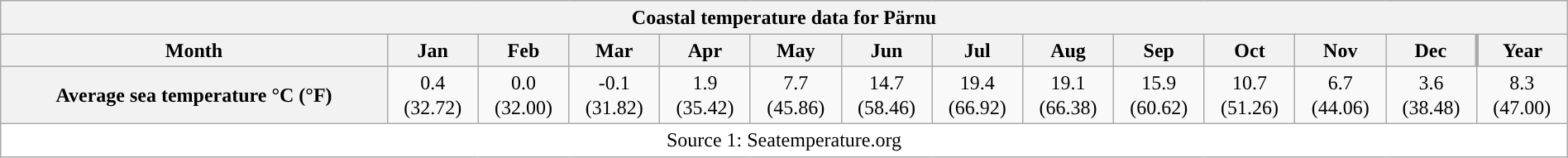<table style="width:100%;text-align:center;line-height:1.2em;margin-left:auto;margin-right:auto" class="wikitable">
<tr>
<th Colspan=14>Coastal temperature data for Pärnu</th>
</tr>
<tr>
<th>Month</th>
<th>Jan</th>
<th>Feb</th>
<th>Mar</th>
<th>Apr</th>
<th>May</th>
<th>Jun</th>
<th>Jul</th>
<th>Aug</th>
<th>Sep</th>
<th>Oct</th>
<th>Nov</th>
<th>Dec</th>
<th style="border-left-width:medium">Year</th>
</tr>
<tr>
<th>Average sea temperature °C (°F)</th>
<td>0.4<br>(32.72)</td>
<td>0.0<br>(32.00)</td>
<td>-0.1<br>(31.82)</td>
<td>1.9<br>(35.42)</td>
<td>7.7<br>(45.86)</td>
<td>14.7<br>(58.46)</td>
<td>19.4<br>(66.92)</td>
<td>19.1<br>(66.38)</td>
<td>15.9<br>(60.62)</td>
<td>10.7<br>(51.26)</td>
<td>6.7<br>(44.06)</td>
<td>3.6<br>(38.48)</td>
<td>8.3<br>(47.00)</td>
</tr>
<tr>
<th Colspan=14 style="background:#ffffff;font-weight:normal;font-size:100%;">Source 1: Seatemperature.org</th>
</tr>
</table>
